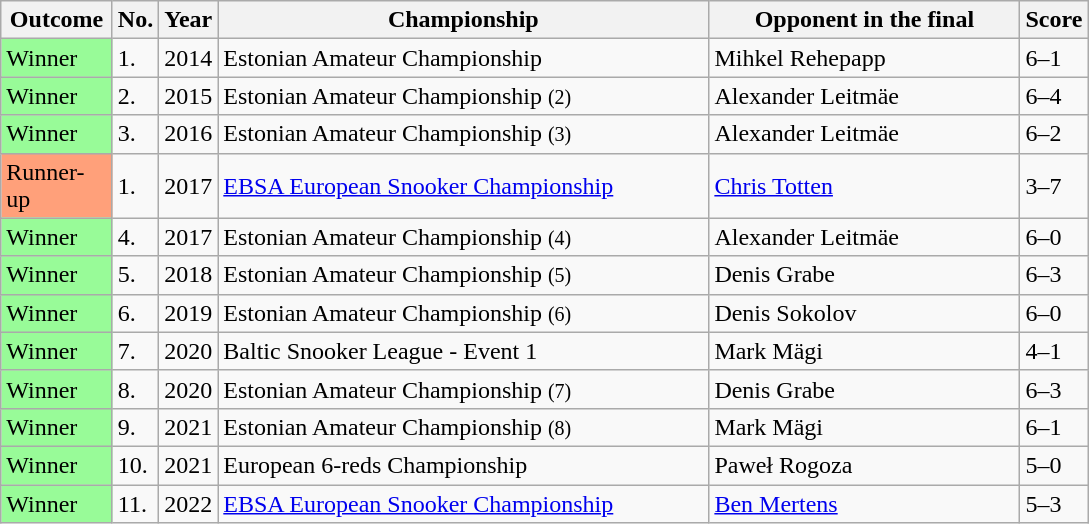<table class="sortable wikitable">
<tr>
<th width="67">Outcome</th>
<th width="20">No.</th>
<th width="30">Year</th>
<th width="320">Championship</th>
<th width="200">Opponent in the final</th>
<th width="30">Score</th>
</tr>
<tr>
<td style="background:#98fb98;">Winner</td>
<td>1.</td>
<td>2014</td>
<td>Estonian Amateur Championship</td>
<td> Mihkel Rehepapp</td>
<td>6–1</td>
</tr>
<tr>
<td style="background:#98fb98;">Winner</td>
<td>2.</td>
<td>2015</td>
<td>Estonian Amateur Championship <small>(2)</small></td>
<td> Alexander Leitmäe</td>
<td>6–4</td>
</tr>
<tr>
<td style="background:#98fb98;">Winner</td>
<td>3.</td>
<td>2016</td>
<td>Estonian Amateur Championship <small>(3)</small></td>
<td> Alexander Leitmäe</td>
<td>6–2</td>
</tr>
<tr>
<td style="background:#ffa07a;">Runner-up</td>
<td>1.</td>
<td>2017</td>
<td><a href='#'>EBSA European Snooker Championship</a></td>
<td> <a href='#'>Chris Totten</a></td>
<td>3–7</td>
</tr>
<tr>
<td style="background:#98fb98;">Winner</td>
<td>4.</td>
<td>2017</td>
<td>Estonian Amateur Championship <small>(4)</small></td>
<td> Alexander Leitmäe</td>
<td>6–0</td>
</tr>
<tr>
<td style="background:#98fb98;">Winner</td>
<td>5.</td>
<td>2018</td>
<td>Estonian Amateur Championship <small>(5)</small></td>
<td> Denis Grabe</td>
<td>6–3</td>
</tr>
<tr>
<td style="background:#98fb98;">Winner</td>
<td>6.</td>
<td>2019</td>
<td>Estonian Amateur Championship <small>(6)</small></td>
<td> Denis Sokolov</td>
<td>6–0</td>
</tr>
<tr>
<td style="background:#98fb98;">Winner</td>
<td>7.</td>
<td>2020</td>
<td>Baltic Snooker League - Event 1</td>
<td> Mark Mägi</td>
<td>4–1</td>
</tr>
<tr>
<td style="background:#98fb98;">Winner</td>
<td>8.</td>
<td>2020</td>
<td>Estonian Amateur Championship <small>(7)</small></td>
<td> Denis Grabe</td>
<td>6–3</td>
</tr>
<tr>
<td style="background:#98fb98;">Winner</td>
<td>9.</td>
<td>2021</td>
<td>Estonian Amateur Championship <small>(8)</small></td>
<td> Mark Mägi</td>
<td>6–1</td>
</tr>
<tr>
<td style="background:#98fb98;">Winner</td>
<td>10.</td>
<td>2021</td>
<td>European 6-reds Championship</td>
<td> Paweł Rogoza</td>
<td>5–0</td>
</tr>
<tr>
<td style="background:#98fb98;">Winner</td>
<td>11.</td>
<td>2022</td>
<td><a href='#'>EBSA European Snooker Championship</a></td>
<td> <a href='#'>Ben Mertens</a></td>
<td>5–3</td>
</tr>
</table>
